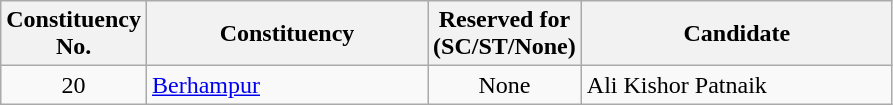<table class= "wikitable sortable">
<tr>
<th>Constituency <br> No.</th>
<th style="width:180px;">Constituency</th>
<th>Reserved for <br> (SC/ST/None)</th>
<th style="width:200px;">Candidate </th>
</tr>
<tr>
<td style="text-align:center;">20</td>
<td><a href='#'>Berhampur</a></td>
<td style="text-align:center;">None</td>
<td>Ali Kishor Patnaik</td>
</tr>
</table>
